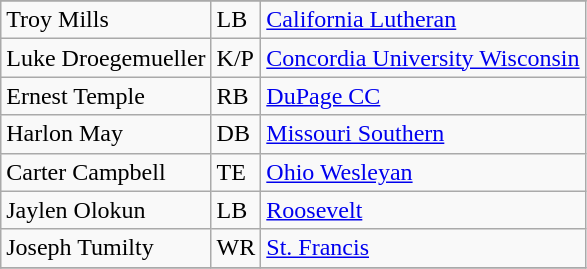<table class="wikitable sortable">
<tr>
</tr>
<tr>
<td>Troy Mills</td>
<td>LB</td>
<td><a href='#'>California Lutheran</a></td>
</tr>
<tr>
<td>Luke Droegemueller</td>
<td>K/P</td>
<td><a href='#'>Concordia University Wisconsin</a></td>
</tr>
<tr>
<td>Ernest Temple</td>
<td>RB</td>
<td><a href='#'>DuPage CC</a></td>
</tr>
<tr>
<td>Harlon May</td>
<td>DB</td>
<td><a href='#'>Missouri Southern</a></td>
</tr>
<tr>
<td>Carter Campbell</td>
<td>TE</td>
<td><a href='#'>Ohio Wesleyan</a></td>
</tr>
<tr>
<td>Jaylen Olokun</td>
<td>LB</td>
<td><a href='#'>Roosevelt</a></td>
</tr>
<tr>
<td>Joseph Tumilty</td>
<td>WR</td>
<td><a href='#'>St. Francis</a></td>
</tr>
<tr>
</tr>
</table>
